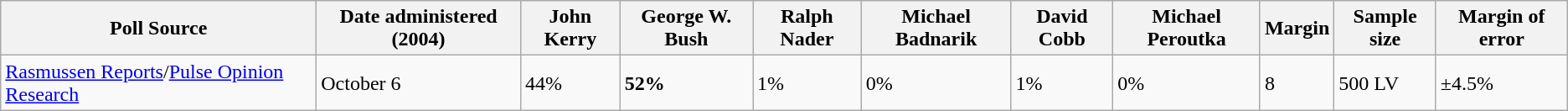<table class="wikitable">
<tr>
<th>Poll Source</th>
<th>Date administered (2004)</th>
<th>John Kerry</th>
<th>George W. Bush</th>
<th>Ralph Nader</th>
<th>Michael Badnarik</th>
<th>David Cobb</th>
<th>Michael Peroutka</th>
<th>Margin</th>
<th>Sample size</th>
<th>Margin of error</th>
</tr>
<tr>
<td><a href='#'>Rasmussen Reports</a>/<a href='#'>Pulse Opinion Research</a></td>
<td>October 6</td>
<td>44%</td>
<td><strong>52%</strong></td>
<td>1%</td>
<td>0%</td>
<td>1%</td>
<td>0%</td>
<td>8</td>
<td>500 LV</td>
<td>±4.5%</td>
</tr>
</table>
